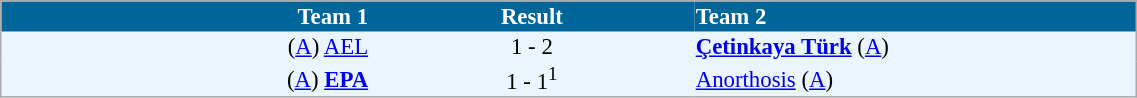<table cellspacing="0" style="background: #EBF5FF; border: 1px #aaa solid; border-collapse: collapse; font-size: 95%;" width=60%>
<tr bgcolor=#006699 style="color:white;">
<th width=25% align="right">Team 1</th>
<th width=22% align="center">Result</th>
<th width=30% align="left">Team 2</th>
</tr>
<tr>
<td align=right>(<a href='#'>A</a>) <a href='#'>AEL</a></td>
<td align=center>1 - 2</td>
<td align=left><strong><a href='#'>Çetinkaya Türk</a></strong> (<a href='#'>A</a>)</td>
</tr>
<tr>
<td align=right>(<a href='#'>A</a>) <strong><a href='#'>EPA</a></strong></td>
<td align=center>1 - 1<sup>1</sup></td>
<td align=left><a href='#'>Anorthosis</a>  (<a href='#'>A</a>)</td>
</tr>
<tr>
</tr>
</table>
